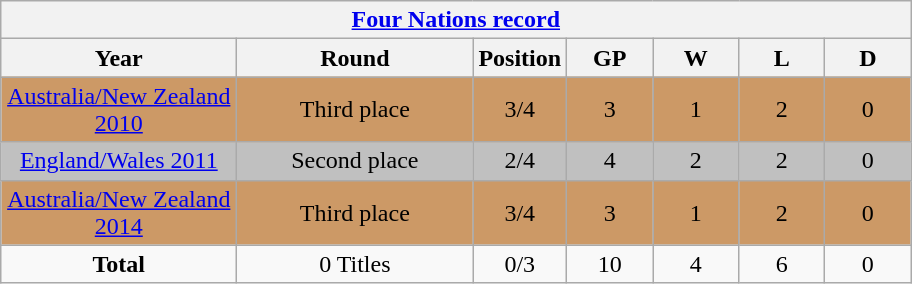<table class="wikitable" style="text-align: center;">
<tr>
<th colspan=9><a href='#'>Four Nations record</a></th>
</tr>
<tr>
<th width=150>Year</th>
<th width=150>Round</th>
<th width=50>Position</th>
<th width=50>GP</th>
<th width=50>W</th>
<th width=50>L</th>
<th width=50>D</th>
</tr>
<tr bgcolor=cc9966>
<td><a href='#'>Australia/New Zealand 2010</a></td>
<td>Third place</td>
<td>3/4</td>
<td>3</td>
<td>1</td>
<td>2</td>
<td>0</td>
</tr>
<tr bgcolor=silver>
<td><a href='#'>England/Wales 2011</a></td>
<td>Second place</td>
<td>2/4</td>
<td>4</td>
<td>2</td>
<td>2</td>
<td>0</td>
</tr>
<tr bgcolor=cc9966>
<td><a href='#'>Australia/New Zealand 2014</a></td>
<td>Third place</td>
<td>3/4</td>
<td>3</td>
<td>1</td>
<td>2</td>
<td>0</td>
</tr>
<tr>
<td><strong>Total</strong></td>
<td>0 Titles</td>
<td>0/3</td>
<td>10</td>
<td>4</td>
<td>6</td>
<td>0</td>
</tr>
</table>
